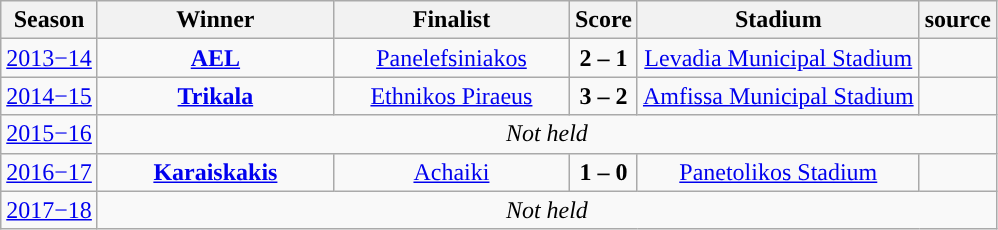<table class="wikitable" style="text-align: center;">
<tr>
<th>Season</th>
<th width=150>Winner</th>
<th width=150>Finalist</th>
<th>Score</th>
<th>Stadium</th>
<th>source</th>
</tr>
<tr>
<td><a href='#'>2013−14</a></td>
<td><strong><a href='#'>AEL</a></strong></td>
<td><a href='#'>Panelefsiniakos</a></td>
<td><strong>2 – 1</strong></td>
<td><a href='#'>Levadia Municipal Stadium</a></td>
<td></td>
</tr>
<tr>
<td><a href='#'>2014−15</a></td>
<td><strong><a href='#'>Trikala</a></strong></td>
<td><a href='#'>Ethnikos Piraeus</a></td>
<td><strong>3 – 2</strong></td>
<td><a href='#'>Amfissa Municipal Stadium</a></td>
<td></td>
</tr>
<tr>
<td><a href='#'>2015−16</a></td>
<td colspan=5><em>Not held</em></td>
</tr>
<tr>
<td><a href='#'>2016−17</a></td>
<td><strong><a href='#'>Karaiskakis</a></strong></td>
<td><a href='#'>Achaiki</a></td>
<td><strong>1 – 0</strong></td>
<td><a href='#'>Panetolikos Stadium</a></td>
<td></td>
</tr>
<tr>
<td><a href='#'>2017−18</a></td>
<td colspan=5><em>Not held</em></td>
</tr>
</table>
